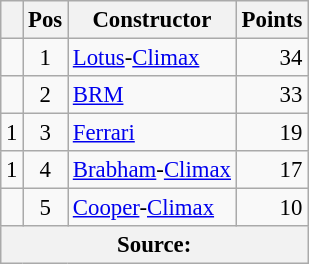<table class="wikitable" style="font-size: 95%;">
<tr>
<th></th>
<th>Pos</th>
<th>Constructor</th>
<th>Points</th>
</tr>
<tr>
<td align="left"></td>
<td align="center">1</td>
<td> <a href='#'>Lotus</a>-<a href='#'>Climax</a></td>
<td align="right">34</td>
</tr>
<tr>
<td align="left"></td>
<td align="center">2</td>
<td> <a href='#'>BRM</a></td>
<td align="right">33</td>
</tr>
<tr>
<td align="left"> 1</td>
<td align="center">3</td>
<td> <a href='#'>Ferrari</a></td>
<td align="right">19</td>
</tr>
<tr>
<td align="left"> 1</td>
<td align="center">4</td>
<td> <a href='#'>Brabham</a>-<a href='#'>Climax</a></td>
<td align="right">17</td>
</tr>
<tr>
<td align="left"></td>
<td align="center">5</td>
<td> <a href='#'>Cooper</a>-<a href='#'>Climax</a></td>
<td align="right">10</td>
</tr>
<tr>
<th colspan=4>Source:</th>
</tr>
</table>
